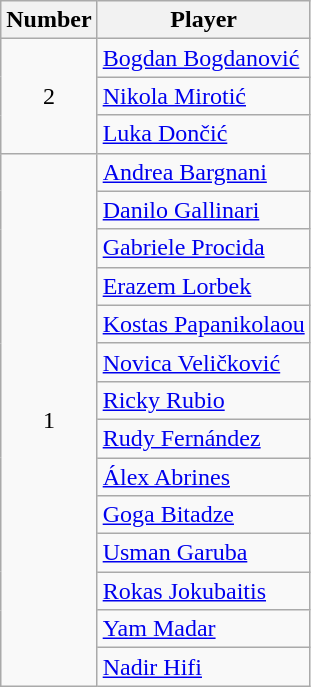<table class="wikitable sortable">
<tr>
<th>Number</th>
<th>Player</th>
</tr>
<tr>
<td rowspan=3 style="text-align:center;">2</td>
<td> <a href='#'>Bogdan Bogdanović</a></td>
</tr>
<tr>
<td> <a href='#'>Nikola Mirotić</a></td>
</tr>
<tr>
<td> <a href='#'>Luka Dončić</a></td>
</tr>
<tr>
<td rowspan="14" style="text-align:center;">1</td>
<td> <a href='#'>Andrea Bargnani</a></td>
</tr>
<tr>
<td> <a href='#'>Danilo Gallinari</a></td>
</tr>
<tr>
<td> <a href='#'>Gabriele Procida</a></td>
</tr>
<tr>
<td> <a href='#'>Erazem Lorbek</a></td>
</tr>
<tr>
<td> <a href='#'>Kostas Papanikolaou</a></td>
</tr>
<tr>
<td> <a href='#'>Novica Veličković</a></td>
</tr>
<tr>
<td> <a href='#'>Ricky Rubio</a></td>
</tr>
<tr>
<td> <a href='#'>Rudy Fernández</a></td>
</tr>
<tr>
<td> <a href='#'>Álex Abrines</a></td>
</tr>
<tr>
<td> <a href='#'>Goga Bitadze</a></td>
</tr>
<tr>
<td> <a href='#'>Usman Garuba</a></td>
</tr>
<tr>
<td> <a href='#'>Rokas Jokubaitis</a></td>
</tr>
<tr>
<td> <a href='#'>Yam Madar</a></td>
</tr>
<tr>
<td> <a href='#'>Nadir Hifi</a></td>
</tr>
</table>
